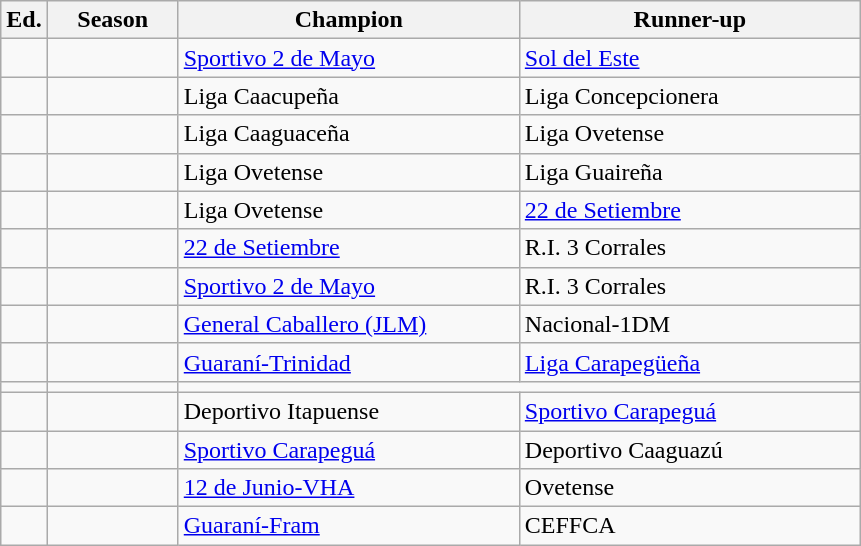<table class="wikitable sortable">
<tr>
<th width=px>Ed.</th>
<th width=80px>Season</th>
<th width=220px>Champion</th>
<th width=220px>Runner-up</th>
</tr>
<tr>
<td></td>
<td></td>
<td><a href='#'>Sportivo 2 de Mayo</a></td>
<td><a href='#'>Sol del Este</a></td>
</tr>
<tr>
<td></td>
<td></td>
<td>Liga Caacupeña</td>
<td>Liga Concepcionera</td>
</tr>
<tr>
<td></td>
<td></td>
<td>Liga Caaguaceña</td>
<td>Liga Ovetense</td>
</tr>
<tr>
<td></td>
<td></td>
<td>Liga Ovetense</td>
<td>Liga Guaireña</td>
</tr>
<tr>
<td></td>
<td></td>
<td>Liga Ovetense</td>
<td><a href='#'>22 de Setiembre</a></td>
</tr>
<tr>
<td></td>
<td></td>
<td><a href='#'>22 de Setiembre</a></td>
<td>R.I. 3 Corrales</td>
</tr>
<tr>
<td></td>
<td></td>
<td><a href='#'>Sportivo 2 de Mayo</a></td>
<td>R.I. 3 Corrales</td>
</tr>
<tr>
<td></td>
<td></td>
<td><a href='#'>General Caballero (JLM)</a></td>
<td>Nacional-1DM</td>
</tr>
<tr>
<td></td>
<td></td>
<td><a href='#'>Guaraní-Trinidad</a></td>
<td><a href='#'>Liga Carapegüeña</a></td>
</tr>
<tr>
<td></td>
<td></td>
<td colspan="4"></td>
</tr>
<tr>
<td></td>
<td></td>
<td>Deportivo Itapuense</td>
<td><a href='#'>Sportivo Carapeguá</a></td>
</tr>
<tr>
<td></td>
<td></td>
<td><a href='#'>Sportivo Carapeguá</a></td>
<td>Deportivo Caaguazú</td>
</tr>
<tr>
<td></td>
<td></td>
<td><a href='#'>12 de Junio-VHA</a></td>
<td>Ovetense</td>
</tr>
<tr>
<td></td>
<td></td>
<td><a href='#'>Guaraní-Fram</a></td>
<td>CEFFCA</td>
</tr>
</table>
